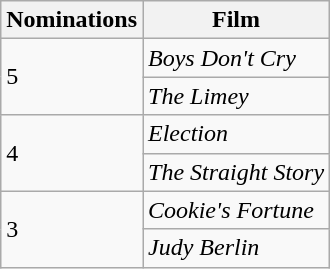<table class="wikitable">
<tr>
<th>Nominations</th>
<th>Film</th>
</tr>
<tr>
<td rowspan="2" 2>5</td>
<td><em>Boys Don't Cry</em></td>
</tr>
<tr>
<td><em>The Limey</em></td>
</tr>
<tr>
<td rowspan="2" 2>4</td>
<td><em>Election</em></td>
</tr>
<tr>
<td><em>The Straight Story</em></td>
</tr>
<tr>
<td rowspan="2" 2>3</td>
<td><em>Cookie's Fortune</em></td>
</tr>
<tr>
<td><em>Judy Berlin</em></td>
</tr>
</table>
